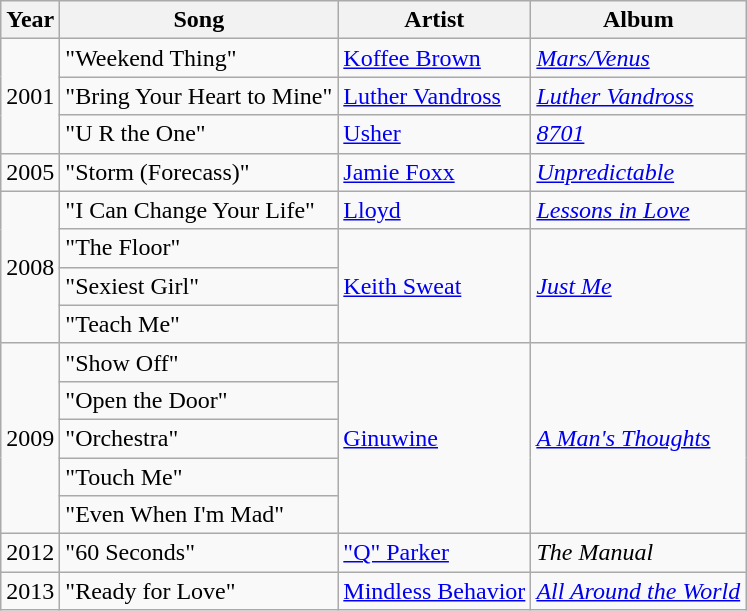<table class="wikitable">
<tr>
<th>Year</th>
<th>Song</th>
<th>Artist</th>
<th>Album</th>
</tr>
<tr>
<td rowspan="3">2001</td>
<td align="left">"Weekend Thing"</td>
<td><a href='#'>Koffee Brown</a></td>
<td align="left"><em><a href='#'>Mars/Venus</a></em></td>
</tr>
<tr>
<td align="left">"Bring Your Heart to Mine"</td>
<td><a href='#'>Luther Vandross</a></td>
<td align="left"><a href='#'><em>Luther Vandross</em></a></td>
</tr>
<tr>
<td align="left">"U R the One"</td>
<td><a href='#'>Usher</a></td>
<td align="left"><em><a href='#'>8701</a></em></td>
</tr>
<tr>
<td rowspan="1">2005</td>
<td align="left">"Storm (Forecass)"</td>
<td><a href='#'>Jamie Foxx</a></td>
<td align="left"><a href='#'><em>Unpredictable</em></a></td>
</tr>
<tr>
<td rowspan="4">2008</td>
<td align="left">"I Can Change Your Life"</td>
<td><a href='#'>Lloyd</a></td>
<td align="left"><a href='#'><em>Lessons in Love</em></a></td>
</tr>
<tr>
<td align="left">"The Floor"</td>
<td rowspan="3"><a href='#'>Keith Sweat</a></td>
<td align="left" rowspan="3"><a href='#'><em>Just Me</em></a></td>
</tr>
<tr>
<td align="left">"Sexiest Girl"</td>
</tr>
<tr>
<td align="left">"Teach Me"</td>
</tr>
<tr>
<td rowspan="5">2009</td>
<td align="left">"Show Off"</td>
<td rowspan="5"><a href='#'>Ginuwine</a></td>
<td align="left" rowspan="5"><em><a href='#'>A Man's Thoughts</a></em></td>
</tr>
<tr>
<td align="left">"Open the Door"</td>
</tr>
<tr>
<td align="left">"Orchestra"</td>
</tr>
<tr>
<td align="left">"Touch Me"</td>
</tr>
<tr>
<td align="left">"Even When I'm Mad"</td>
</tr>
<tr>
<td rowspan="1">2012</td>
<td align="left">"60 Seconds"</td>
<td><a href='#'>"Q" Parker</a></td>
<td align="left"><em>The Manual</em></td>
</tr>
<tr>
<td rowspan="1">2013</td>
<td align="left">"Ready for Love"</td>
<td><a href='#'>Mindless Behavior</a></td>
<td align="left"><a href='#'><em>All Around the World</em></a></td>
</tr>
</table>
